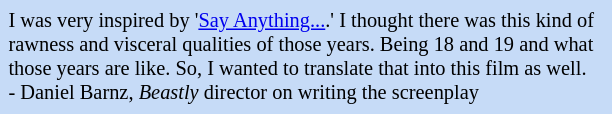<table class="toccolours" style="float: left; margin-left: 1em; margin-right: 2em; font-size: 85%; background:#c6dbf7; color:black; width:30em; max-width: 40%;" cellspacing="5">
<tr>
<td style="text-align: left;">I was very inspired by '<a href='#'>Say Anything...</a>.' I thought there was this kind of rawness and visceral qualities of those years. Being 18 and 19 and what those years are like. So, I wanted to translate that into this film as well.<br>- Daniel Barnz, <em>Beastly</em> director on writing the screenplay</td>
</tr>
</table>
